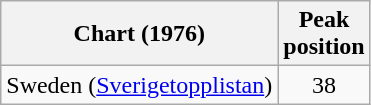<table class="wikitable">
<tr>
<th>Chart (1976)</th>
<th>Peak<br>position</th>
</tr>
<tr>
<td>Sweden (<a href='#'>Sverigetopplistan</a>)</td>
<td align="center">38</td>
</tr>
</table>
